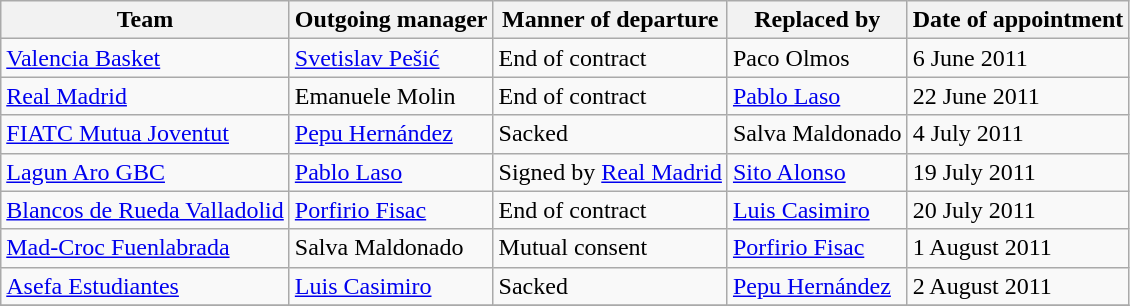<table class="wikitable sortable">
<tr>
<th>Team</th>
<th>Outgoing manager</th>
<th>Manner of departure</th>
<th>Replaced by</th>
<th>Date of appointment</th>
</tr>
<tr>
<td><a href='#'>Valencia Basket</a></td>
<td> <a href='#'>Svetislav Pešić</a></td>
<td>End of contract</td>
<td> Paco Olmos</td>
<td>6 June 2011</td>
</tr>
<tr>
<td><a href='#'>Real Madrid</a></td>
<td> Emanuele Molin</td>
<td>End of contract</td>
<td> <a href='#'>Pablo Laso</a></td>
<td>22 June 2011</td>
</tr>
<tr>
<td><a href='#'>FIATC Mutua Joventut</a></td>
<td> <a href='#'>Pepu Hernández</a></td>
<td>Sacked</td>
<td> Salva Maldonado</td>
<td>4 July 2011</td>
</tr>
<tr>
<td><a href='#'>Lagun Aro GBC</a></td>
<td> <a href='#'>Pablo Laso</a></td>
<td>Signed by <a href='#'>Real Madrid</a></td>
<td> <a href='#'>Sito Alonso</a></td>
<td>19 July 2011</td>
</tr>
<tr>
<td><a href='#'>Blancos de Rueda Valladolid</a></td>
<td> <a href='#'>Porfirio Fisac</a></td>
<td>End of contract</td>
<td> <a href='#'>Luis Casimiro</a></td>
<td>20 July 2011</td>
</tr>
<tr>
<td><a href='#'>Mad-Croc Fuenlabrada</a></td>
<td> Salva Maldonado</td>
<td>Mutual consent</td>
<td> <a href='#'>Porfirio Fisac</a></td>
<td>1 August 2011</td>
</tr>
<tr>
<td><a href='#'>Asefa Estudiantes</a></td>
<td> <a href='#'>Luis Casimiro</a></td>
<td>Sacked</td>
<td> <a href='#'>Pepu Hernández</a></td>
<td>2 August 2011</td>
</tr>
<tr>
</tr>
</table>
